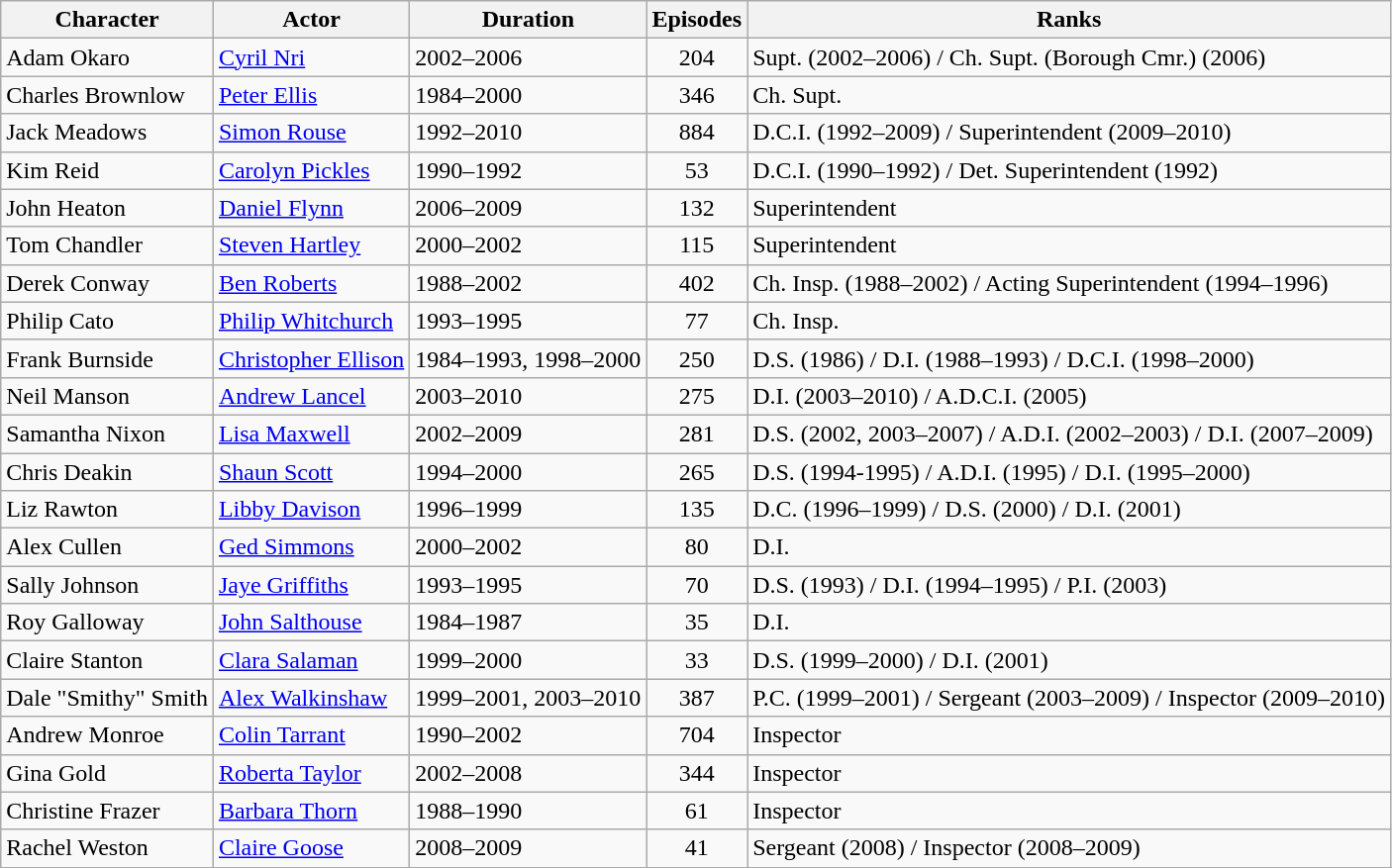<table class="wikitable sortable">
<tr>
<th scope=col>Character</th>
<th scope=col>Actor</th>
<th scope=col>Duration</th>
<th scope=col>Episodes</th>
<th scope=col>Ranks</th>
</tr>
<tr>
<td>Adam Okaro</td>
<td><a href='#'>Cyril Nri</a></td>
<td>2002–2006</td>
<td style="text-align:center;">204</td>
<td>Supt. (2002–2006) / Ch. Supt. (Borough Cmr.) (2006)</td>
</tr>
<tr>
<td>Charles Brownlow</td>
<td><a href='#'>Peter Ellis</a></td>
<td>1984–2000</td>
<td style="text-align:center;">346</td>
<td>Ch. Supt.</td>
</tr>
<tr>
<td>Jack Meadows</td>
<td><a href='#'>Simon Rouse</a></td>
<td>1992–2010</td>
<td style="text-align:center;">884</td>
<td>D.C.I. (1992–2009) / Superintendent (2009–2010)</td>
</tr>
<tr>
<td>Kim Reid</td>
<td><a href='#'>Carolyn Pickles</a></td>
<td>1990–1992</td>
<td style="text-align:center;">53</td>
<td>D.C.I. (1990–1992) / Det. Superintendent (1992)</td>
</tr>
<tr>
<td>John Heaton</td>
<td><a href='#'>Daniel Flynn</a></td>
<td>2006–2009</td>
<td style="text-align:center;">132</td>
<td>Superintendent</td>
</tr>
<tr>
<td>Tom Chandler</td>
<td><a href='#'>Steven Hartley</a></td>
<td>2000–2002</td>
<td style="text-align:center;">115</td>
<td>Superintendent</td>
</tr>
<tr>
<td>Derek Conway</td>
<td><a href='#'>Ben Roberts</a></td>
<td>1988–2002</td>
<td style="text-align:center;">402</td>
<td>Ch. Insp. (1988–2002) / Acting Superintendent (1994–1996)</td>
</tr>
<tr>
<td>Philip Cato</td>
<td><a href='#'>Philip Whitchurch</a></td>
<td>1993–1995</td>
<td style="text-align:center;">77</td>
<td>Ch. Insp.</td>
</tr>
<tr>
<td>Frank Burnside</td>
<td><a href='#'>Christopher Ellison</a></td>
<td>1984–1993, 1998–2000</td>
<td style="text-align:center;">250</td>
<td>D.S. (1986) / D.I. (1988–1993) / D.C.I. (1998–2000)</td>
</tr>
<tr>
<td>Neil Manson</td>
<td><a href='#'>Andrew Lancel</a></td>
<td>2003–2010</td>
<td style="text-align:center;">275</td>
<td>D.I. (2003–2010) / A.D.C.I. (2005)</td>
</tr>
<tr>
<td>Samantha Nixon</td>
<td><a href='#'>Lisa Maxwell</a></td>
<td>2002–2009</td>
<td style="text-align:center;">281</td>
<td>D.S. (2002, 2003–2007) / A.D.I. (2002–2003) / D.I. (2007–2009)</td>
</tr>
<tr>
<td>Chris Deakin</td>
<td><a href='#'>Shaun Scott</a></td>
<td>1994–2000</td>
<td style="text-align:center;">265</td>
<td>D.S. (1994-1995) / A.D.I. (1995) / D.I. (1995–2000)</td>
</tr>
<tr>
<td>Liz Rawton</td>
<td><a href='#'>Libby Davison</a></td>
<td>1996–1999</td>
<td style="text-align:center;">135</td>
<td>D.C. (1996–1999) / D.S. (2000) / D.I. (2001)</td>
</tr>
<tr>
<td>Alex Cullen</td>
<td><a href='#'>Ged Simmons</a></td>
<td>2000–2002</td>
<td style="text-align:center;">80</td>
<td>D.I.</td>
</tr>
<tr>
<td>Sally Johnson</td>
<td><a href='#'>Jaye Griffiths</a></td>
<td>1993–1995</td>
<td style="text-align:center;">70</td>
<td>D.S. (1993) / D.I. (1994–1995) / P.I. (2003)</td>
</tr>
<tr>
<td>Roy Galloway</td>
<td><a href='#'>John Salthouse</a></td>
<td>1984–1987</td>
<td style="text-align:center;">35</td>
<td>D.I.</td>
</tr>
<tr>
<td>Claire Stanton</td>
<td><a href='#'>Clara Salaman</a></td>
<td>1999–2000</td>
<td style="text-align:center;">33</td>
<td>D.S. (1999–2000) / D.I. (2001)</td>
</tr>
<tr>
<td>Dale "Smithy" Smith</td>
<td><a href='#'>Alex Walkinshaw</a></td>
<td>1999–2001, 2003–2010</td>
<td style="text-align:center;">387</td>
<td>P.C. (1999–2001) / Sergeant (2003–2009) / Inspector (2009–2010)</td>
</tr>
<tr>
<td>Andrew Monroe</td>
<td><a href='#'>Colin Tarrant</a></td>
<td>1990–2002</td>
<td style="text-align:center;">704</td>
<td>Inspector</td>
</tr>
<tr>
<td>Gina Gold</td>
<td><a href='#'>Roberta Taylor</a></td>
<td>2002–2008</td>
<td style="text-align:center;">344</td>
<td>Inspector</td>
</tr>
<tr>
<td>Christine Frazer</td>
<td><a href='#'>Barbara Thorn</a></td>
<td>1988–1990</td>
<td style="text-align:center;">61</td>
<td>Inspector</td>
</tr>
<tr>
<td>Rachel Weston</td>
<td><a href='#'>Claire Goose</a></td>
<td>2008–2009</td>
<td style="text-align:center;">41</td>
<td>Sergeant (2008) / Inspector (2008–2009)</td>
</tr>
<tr>
</tr>
</table>
